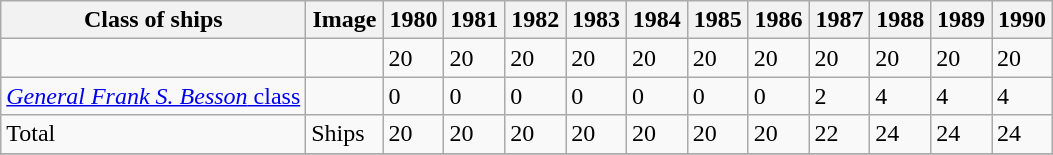<table class="wikitable sortable collapsible collapsed">
<tr>
<th style="width:29%;">Class of ships</th>
<th>Image</th>
<th>1980</th>
<th>1981</th>
<th>1982</th>
<th>1983</th>
<th>1984</th>
<th>1985</th>
<th>1986</th>
<th>1987</th>
<th>1988</th>
<th>1989</th>
<th>1990</th>
</tr>
<tr valign="top">
<td></td>
<td></td>
<td>20</td>
<td>20</td>
<td>20</td>
<td>20</td>
<td>20</td>
<td>20</td>
<td>20</td>
<td>20</td>
<td>20</td>
<td>20</td>
<td>20</td>
</tr>
<tr valign="top">
<td><a href='#'><em>General Frank S. Besson</em> class</a></td>
<td></td>
<td>0</td>
<td>0</td>
<td>0</td>
<td>0</td>
<td>0</td>
<td>0</td>
<td>0</td>
<td>2</td>
<td>4</td>
<td>4</td>
<td>4</td>
</tr>
<tr valign="top">
<td>Total</td>
<td>Ships</td>
<td>20</td>
<td>20</td>
<td>20</td>
<td>20</td>
<td>20</td>
<td>20</td>
<td>20</td>
<td>22</td>
<td>24</td>
<td>24</td>
<td>24</td>
</tr>
<tr>
</tr>
</table>
